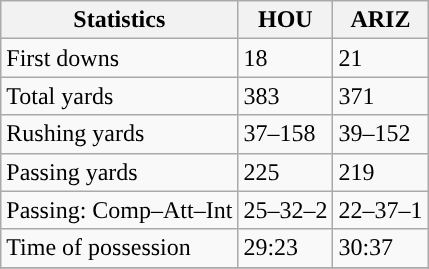<table class="wikitable" style="float: left;">
<tr>
<th>Statistics</th>
<th>HOU</th>
<th>ARIZ</th>
</tr>
<tr>
<td>First downs</td>
<td>18</td>
<td>21</td>
</tr>
<tr>
<td>Total yards</td>
<td>383</td>
<td>371</td>
</tr>
<tr>
<td>Rushing yards</td>
<td>37–158</td>
<td>39–152</td>
</tr>
<tr>
<td>Passing yards</td>
<td>225</td>
<td>219</td>
</tr>
<tr>
<td>Passing: Comp–Att–Int</td>
<td>25–32–2</td>
<td>22–37–1</td>
</tr>
<tr>
<td>Time of possession</td>
<td>29:23</td>
<td>30:37</td>
</tr>
<tr>
</tr>
</table>
